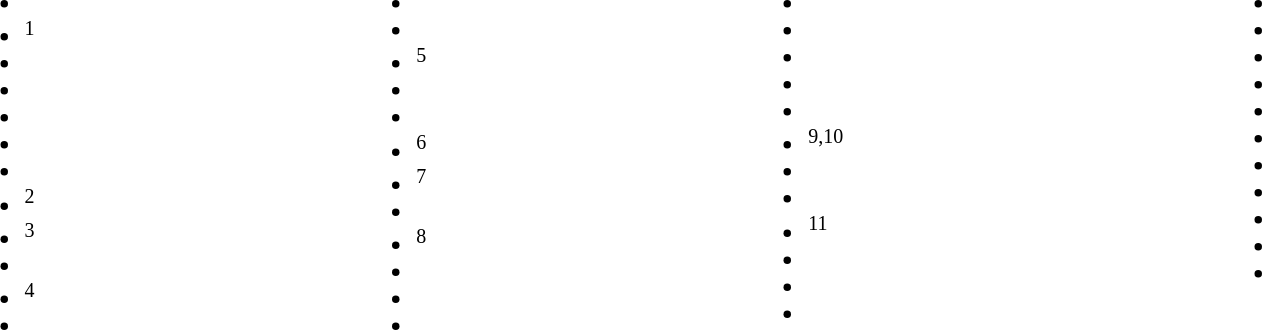<table>
<tr>
<td style="vertical-align:top; width:5%;"><br><ul><li></li><li><sup>1</sup></li><li></li><li></li><li></li><li></li><li></li><li><sup>2</sup></li><li><sup>3</sup></li><li></li><li><sup>4</sup></li><li></li></ul></td>
<td style="vertical-align:top; width:5%;"><br><ul><li></li><li></li><li><sup>5</sup></li><li></li><li></li><li><sup>6</sup></li><li><sup>7</sup></li><li></li><li><sup>8</sup></li><li></li><li></li><li></li></ul></td>
<td style="vertical-align:top; width:6%;"><br><ul><li></li><li></li><li></li><li></li><li></li><li><em></em><sup>9,10</sup></li><li></li><li></li><li><sup>11</sup></li><li></li><li></li><li></li></ul></td>
<td style="vertical-align:top; width:5%;"><br><ul><li></li><li></li><li></li><li></li><li></li><li></li><li></li><li></li><li></li><li></li><li></li></ul></td>
</tr>
</table>
